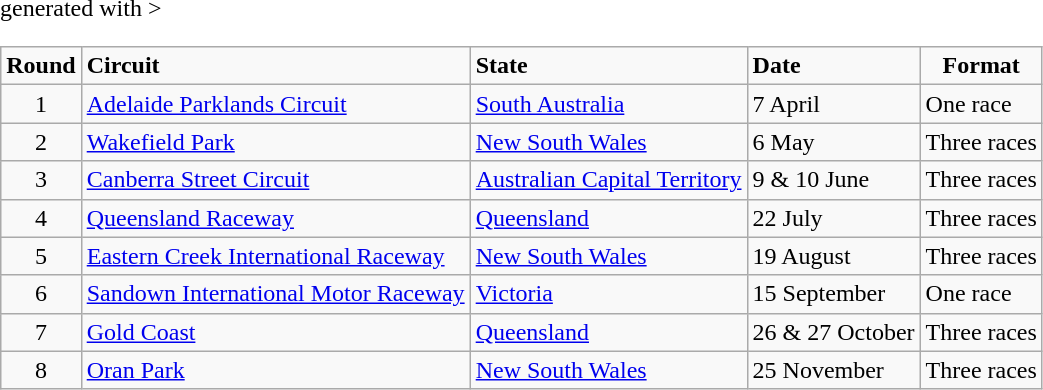<table class="wikitable" <hiddentext>generated with >
<tr style="font-weight:bold">
<td align="center">Round</td>
<td>Circuit</td>
<td>State</td>
<td>Date</td>
<td align="center">Format</td>
</tr>
<tr>
<td align="center">1</td>
<td><a href='#'>Adelaide Parklands Circuit</a></td>
<td><a href='#'>South Australia</a></td>
<td>7 April</td>
<td>One race</td>
</tr>
<tr>
<td align="center">2</td>
<td><a href='#'>Wakefield Park</a></td>
<td><a href='#'>New South Wales</a></td>
<td>6 May</td>
<td>Three races</td>
</tr>
<tr>
<td align="center">3</td>
<td><a href='#'>Canberra Street Circuit</a></td>
<td><a href='#'>Australian Capital Territory</a></td>
<td>9 & 10 June</td>
<td>Three races</td>
</tr>
<tr>
<td align="center">4</td>
<td><a href='#'>Queensland Raceway</a></td>
<td><a href='#'>Queensland</a></td>
<td>22 July</td>
<td>Three races</td>
</tr>
<tr>
<td align="center">5</td>
<td><a href='#'>Eastern Creek International Raceway</a></td>
<td><a href='#'>New South Wales</a></td>
<td>19 August</td>
<td>Three races</td>
</tr>
<tr>
<td align="center">6</td>
<td><a href='#'>Sandown International Motor Raceway</a></td>
<td><a href='#'>Victoria</a></td>
<td>15 September</td>
<td>One race</td>
</tr>
<tr>
<td align="center">7</td>
<td><a href='#'>Gold Coast</a></td>
<td><a href='#'>Queensland</a></td>
<td>26 & 27 October</td>
<td>Three races</td>
</tr>
<tr>
<td align="center">8</td>
<td><a href='#'>Oran Park</a></td>
<td><a href='#'>New South Wales</a></td>
<td>25 November</td>
<td>Three races</td>
</tr>
</table>
